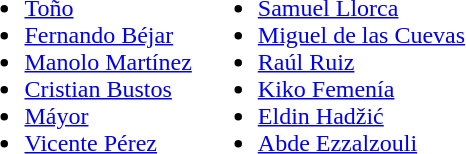<table>
<tr style="vertical-align: top;">
<td><br><ul><li> <a href='#'>Toño</a></li><li> <a href='#'>Fernando Béjar</a></li><li> <a href='#'>Manolo Martínez</a></li><li> <a href='#'>Cristian Bustos</a></li><li> <a href='#'>Máyor</a></li><li> <a href='#'>Vicente Pérez</a></li></ul></td>
<td><br><ul><li> <a href='#'>Samuel Llorca</a></li><li> <a href='#'>Miguel de las Cuevas</a></li><li> <a href='#'>Raúl Ruiz</a></li><li> <a href='#'>Kiko Femenía</a></li><li> <a href='#'>Eldin Hadžić</a></li><li> <a href='#'>Abde Ezzalzouli</a></li></ul></td>
</tr>
</table>
